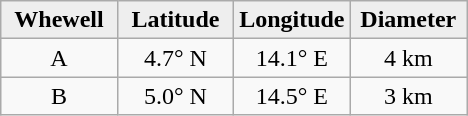<table class="wikitable">
<tr>
<th width="25%" style="background:#eeeeee;">Whewell</th>
<th width="25%" style="background:#eeeeee;">Latitude</th>
<th width="25%" style="background:#eeeeee;">Longitude</th>
<th width="25%" style="background:#eeeeee;">Diameter</th>
</tr>
<tr>
<td align="center">A</td>
<td align="center">4.7° N</td>
<td align="center">14.1° E</td>
<td align="center">4 km</td>
</tr>
<tr>
<td align="center">B</td>
<td align="center">5.0° N</td>
<td align="center">14.5° E</td>
<td align="center">3 km</td>
</tr>
</table>
